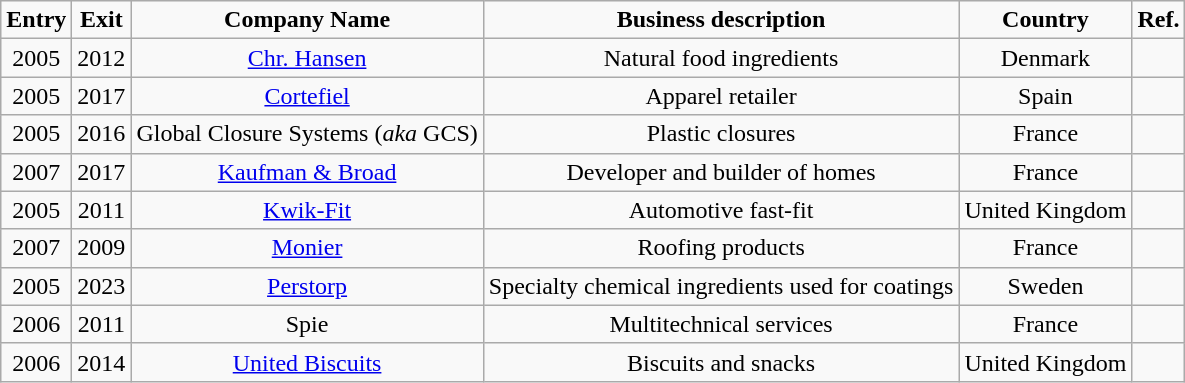<table class="wikitable centre alternance" style="text-align:center;">
<tr>
<td><strong>Entry</strong></td>
<td><strong>Exit</strong></td>
<td><strong>Company Name</strong></td>
<td><strong>Business description</strong></td>
<td><strong>Country</strong></td>
<td><strong>Ref.</strong></td>
</tr>
<tr>
<td>2005</td>
<td>2012</td>
<td><a href='#'>Chr. Hansen</a></td>
<td>Natural food ingredients</td>
<td>Denmark</td>
<td></td>
</tr>
<tr>
<td>2005</td>
<td>2017</td>
<td><a href='#'>Cortefiel</a></td>
<td>Apparel retailer</td>
<td>Spain</td>
<td></td>
</tr>
<tr>
<td>2005</td>
<td>2016</td>
<td>Global Closure Systems (<em>aka</em> GCS)</td>
<td>Plastic closures</td>
<td>France</td>
<td></td>
</tr>
<tr>
<td>2007</td>
<td>2017</td>
<td><a href='#'>Kaufman & Broad</a></td>
<td>Developer and builder of homes</td>
<td>France</td>
<td></td>
</tr>
<tr>
<td>2005</td>
<td>2011</td>
<td><a href='#'>Kwik-Fit</a></td>
<td>Automotive fast-fit</td>
<td>United Kingdom</td>
<td></td>
</tr>
<tr>
<td>2007</td>
<td>2009</td>
<td><a href='#'>Monier</a></td>
<td>Roofing products</td>
<td>France</td>
<td></td>
</tr>
<tr>
<td>2005</td>
<td>2023</td>
<td><a href='#'>Perstorp</a></td>
<td>Specialty chemical ingredients used for coatings</td>
<td>Sweden</td>
<td></td>
</tr>
<tr>
<td>2006</td>
<td>2011</td>
<td>Spie</td>
<td>Multitechnical services</td>
<td>France</td>
<td></td>
</tr>
<tr>
<td>2006</td>
<td>2014</td>
<td><a href='#'>United Biscuits</a></td>
<td>Biscuits and snacks</td>
<td>United Kingdom</td>
<td></td>
</tr>
</table>
